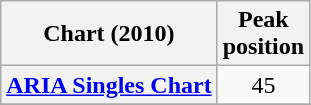<table class="wikitable plainrowheaders sortable" style="text-align:center;">
<tr>
<th scope="col">Chart (2010)</th>
<th scope="col">Peak<br>position</th>
</tr>
<tr>
<th scope="row"><a href='#'>ARIA Singles Chart</a></th>
<td>45</td>
</tr>
<tr>
</tr>
</table>
